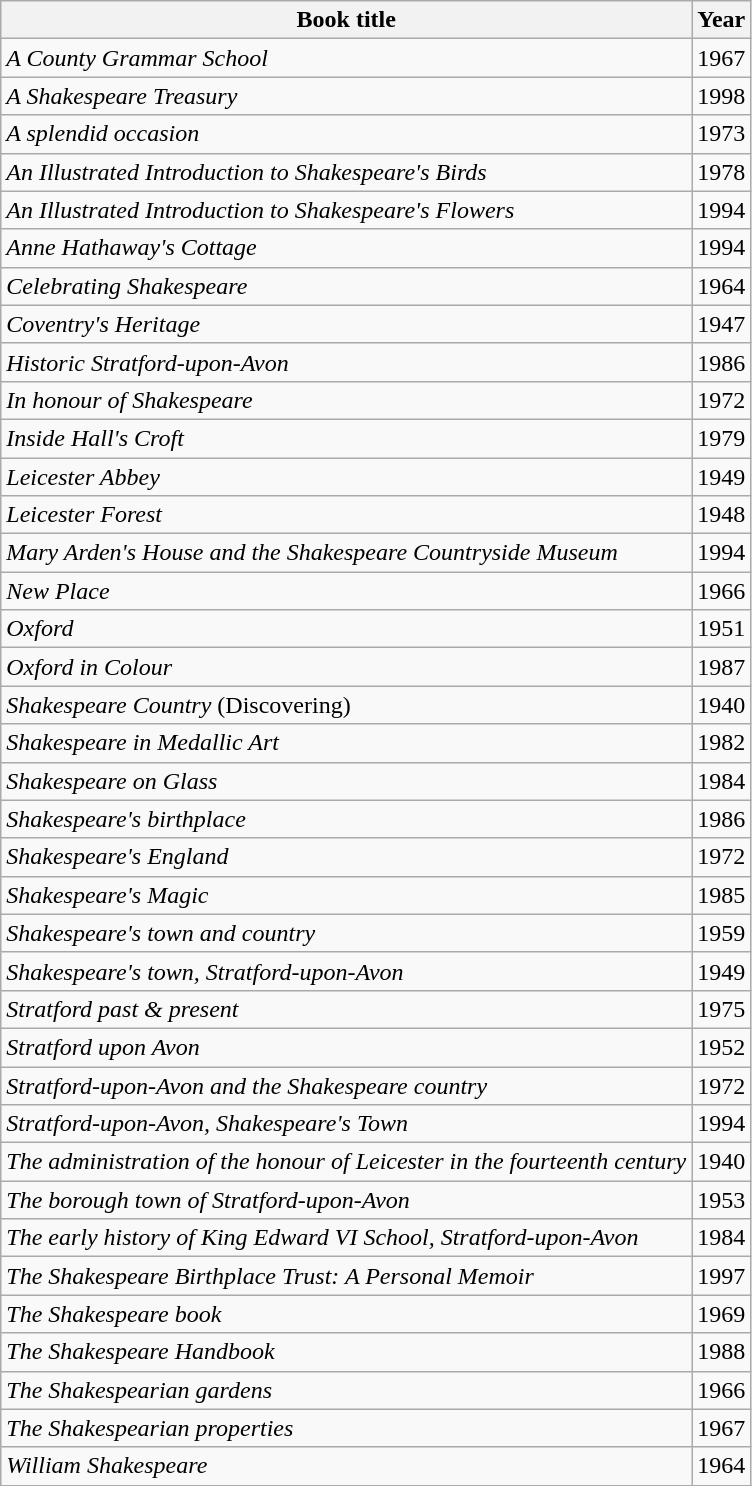<table class="wikitable sortable">
<tr>
<th>Book title </th>
<th>Year</th>
</tr>
<tr>
<td><em>A County Grammar School</em></td>
<td>1967</td>
</tr>
<tr>
<td><em>A Shakespeare Treasury</em></td>
<td>1998</td>
</tr>
<tr>
<td><em>A splendid occasion</em></td>
<td>1973</td>
</tr>
<tr>
<td><em>An Illustrated Introduction to Shakespeare's Birds</em></td>
<td>1978</td>
</tr>
<tr>
<td><em>An Illustrated Introduction to Shakespeare's Flowers</em></td>
<td>1994</td>
</tr>
<tr>
<td><em>Anne Hathaway's Cottage</em></td>
<td>1994</td>
</tr>
<tr>
<td><em>Celebrating Shakespeare</em></td>
<td>1964</td>
</tr>
<tr>
<td><em>Coventry's Heritage</em></td>
<td>1947</td>
</tr>
<tr>
<td><em>Historic Stratford-upon-Avon</em></td>
<td>1986</td>
</tr>
<tr>
<td><em>In honour of Shakespeare</em></td>
<td>1972</td>
</tr>
<tr>
<td><em>Inside Hall's Croft</em></td>
<td>1979</td>
</tr>
<tr>
<td><em>Leicester Abbey</em></td>
<td>1949</td>
</tr>
<tr>
<td><em>Leicester Forest</em></td>
<td>1948</td>
</tr>
<tr>
<td><em>Mary Arden's House and the Shakespeare Countryside Museum</em></td>
<td>1994</td>
</tr>
<tr>
<td><em>New Place</em></td>
<td>1966</td>
</tr>
<tr>
<td><em>Oxford</em></td>
<td>1951</td>
</tr>
<tr>
<td><em>Oxford in Colour</em></td>
<td>1987</td>
</tr>
<tr>
<td><em>Shakespeare Country</em> (Discovering)</td>
<td>1940</td>
</tr>
<tr>
<td><em>Shakespeare in Medallic Art</em></td>
<td>1982</td>
</tr>
<tr>
<td><em>Shakespeare on Glass</em></td>
<td>1984</td>
</tr>
<tr>
<td><em>Shakespeare's birthplace</em></td>
<td>1986</td>
</tr>
<tr>
<td><em>Shakespeare's England</em></td>
<td>1972</td>
</tr>
<tr>
<td><em>Shakespeare's Magic</em></td>
<td>1985</td>
</tr>
<tr>
<td><em>Shakespeare's town and country</em></td>
<td>1959</td>
</tr>
<tr>
<td><em>Shakespeare's town, Stratford-upon-Avon</em></td>
<td>1949</td>
</tr>
<tr>
<td><em>Stratford past & present</em></td>
<td>1975</td>
</tr>
<tr>
<td><em>Stratford upon Avon</em></td>
<td>1952</td>
</tr>
<tr>
<td><em>Stratford-upon-Avon and the Shakespeare country</em></td>
<td>1972</td>
</tr>
<tr>
<td><em>Stratford-upon-Avon, Shakespeare's Town</em></td>
<td>1994</td>
</tr>
<tr>
<td><em>The administration of the honour of Leicester in the fourteenth century</em></td>
<td>1940</td>
</tr>
<tr>
<td><em>The borough town of Stratford-upon-Avon</em></td>
<td>1953</td>
</tr>
<tr>
<td><em>The early history of King Edward VI School, Stratford-upon-Avon</em></td>
<td>1984</td>
</tr>
<tr>
<td><em>The Shakespeare Birthplace Trust: A Personal Memoir</em></td>
<td>1997</td>
</tr>
<tr>
<td><em>The Shakespeare book</em></td>
<td>1969</td>
</tr>
<tr>
<td><em>The Shakespeare Handbook</em></td>
<td>1988</td>
</tr>
<tr>
<td><em>The Shakespearian gardens</em></td>
<td>1966</td>
</tr>
<tr>
<td><em>The Shakespearian properties</em></td>
<td>1967</td>
</tr>
<tr>
<td><em>William Shakespeare</em></td>
<td>1964</td>
</tr>
<tr>
</tr>
<tr class="sortbottom">
</tr>
</table>
